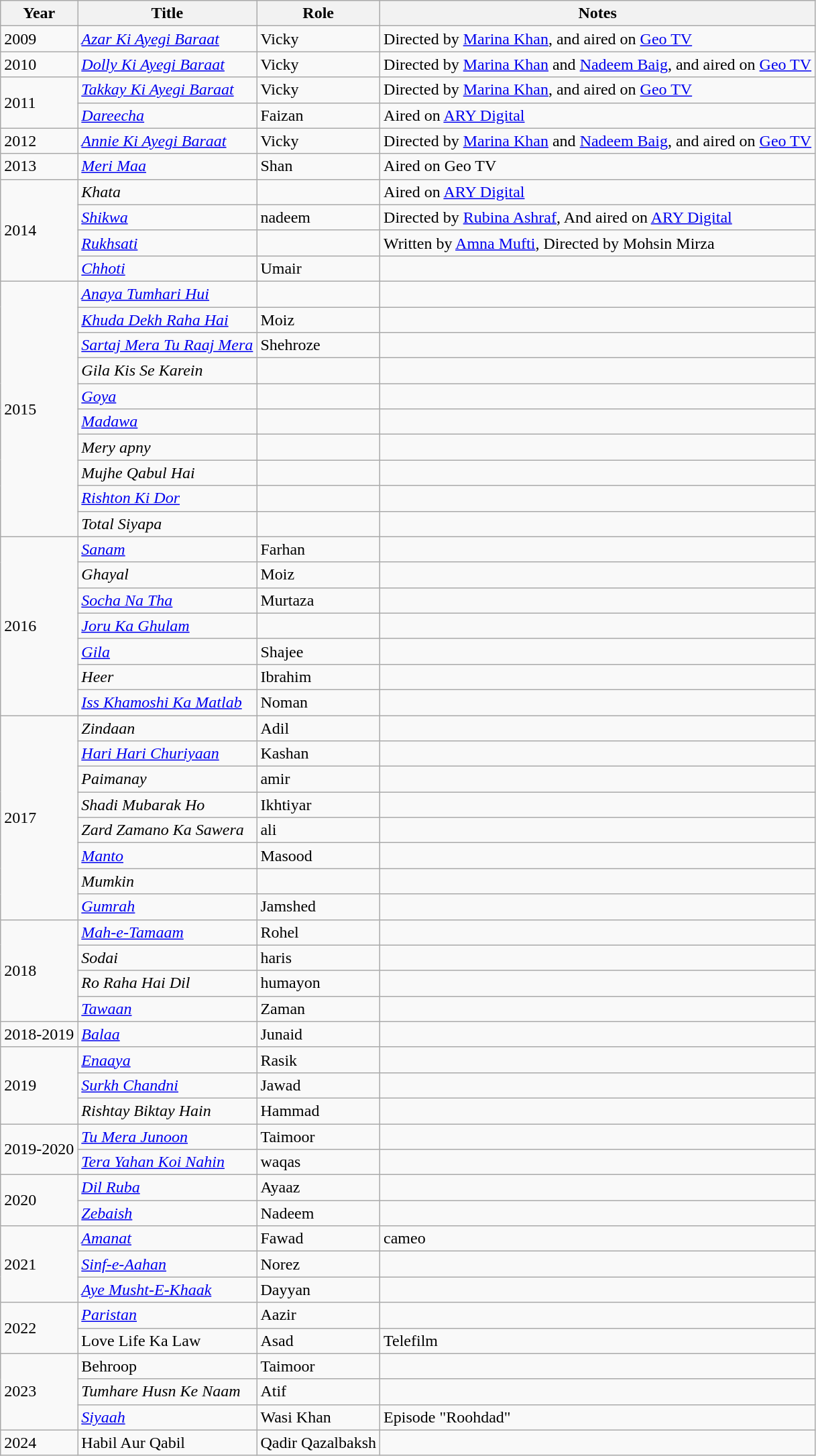<table class="wikitable">
<tr>
<th>Year</th>
<th>Title</th>
<th>Role</th>
<th>Notes</th>
</tr>
<tr>
<td>2009</td>
<td><em><a href='#'>Azar Ki Ayegi Baraat</a></em></td>
<td>Vicky</td>
<td>Directed by <a href='#'>Marina Khan</a>, and aired on <a href='#'>Geo TV</a></td>
</tr>
<tr>
<td>2010</td>
<td><em><a href='#'>Dolly Ki Ayegi Baraat</a></em></td>
<td>Vicky</td>
<td>Directed by <a href='#'>Marina Khan</a> and <a href='#'>Nadeem Baig</a>, and aired on <a href='#'>Geo TV</a></td>
</tr>
<tr>
<td rowspan="2">2011</td>
<td><em><a href='#'>Takkay Ki Ayegi Baraat</a></em></td>
<td>Vicky</td>
<td>Directed by <a href='#'>Marina Khan</a>, and aired on <a href='#'>Geo TV</a></td>
</tr>
<tr>
<td><em><a href='#'>Dareecha</a></em></td>
<td>Faizan</td>
<td>Aired on <a href='#'>ARY Digital</a></td>
</tr>
<tr>
<td>2012</td>
<td><em><a href='#'>Annie Ki Ayegi Baraat</a></em></td>
<td>Vicky</td>
<td>Directed by <a href='#'>Marina Khan</a> and <a href='#'>Nadeem Baig</a>, and aired on <a href='#'>Geo TV</a></td>
</tr>
<tr>
<td>2013</td>
<td><em><a href='#'>Meri Maa</a></em></td>
<td>Shan</td>
<td>Aired on Geo TV</td>
</tr>
<tr>
<td rowspan="4">2014</td>
<td><em>Khata</em></td>
<td></td>
<td>Aired on <a href='#'>ARY Digital</a></td>
</tr>
<tr>
<td><em><a href='#'>Shikwa</a></em></td>
<td>nadeem</td>
<td>Directed by	<a href='#'>Rubina Ashraf</a>, And aired on <a href='#'>ARY Digital</a></td>
</tr>
<tr>
<td><em><a href='#'>Rukhsati</a></em></td>
<td></td>
<td>Written by <a href='#'>Amna Mufti</a>, Directed by Mohsin Mirza</td>
</tr>
<tr>
<td><em><a href='#'>Chhoti</a></em></td>
<td>Umair</td>
<td></td>
</tr>
<tr>
<td rowspan="10">2015</td>
<td><em><a href='#'>Anaya Tumhari Hui</a></em></td>
<td></td>
<td></td>
</tr>
<tr>
<td><em><a href='#'>Khuda Dekh Raha Hai</a></em></td>
<td>Moiz</td>
<td></td>
</tr>
<tr>
<td><em><a href='#'>Sartaj Mera Tu Raaj Mera</a></em></td>
<td>Shehroze</td>
<td></td>
</tr>
<tr>
<td><em>Gila Kis Se Karein</em></td>
<td></td>
<td></td>
</tr>
<tr>
<td><em><a href='#'>Goya</a></em></td>
<td></td>
<td></td>
</tr>
<tr>
<td><em><a href='#'>Madawa</a></em></td>
<td></td>
<td></td>
</tr>
<tr>
<td><em>Mery apny</em></td>
<td></td>
<td></td>
</tr>
<tr>
<td><em>Mujhe Qabul Hai</em></td>
<td></td>
<td></td>
</tr>
<tr>
<td><em><a href='#'>Rishton Ki Dor</a></em></td>
<td></td>
<td></td>
</tr>
<tr>
<td><em>Total Siyapa</em></td>
<td></td>
<td></td>
</tr>
<tr>
<td rowspan="7">2016</td>
<td><em><a href='#'>Sanam</a></em></td>
<td>Farhan</td>
<td></td>
</tr>
<tr>
<td><em>Ghayal </em></td>
<td>Moiz</td>
<td></td>
</tr>
<tr>
<td><em><a href='#'>Socha Na Tha</a></em></td>
<td>Murtaza</td>
<td></td>
</tr>
<tr>
<td><em><a href='#'>Joru Ka Ghulam</a></em></td>
<td></td>
<td></td>
</tr>
<tr>
<td><em><a href='#'>Gila</a></em></td>
<td>Shajee</td>
<td></td>
</tr>
<tr>
<td><em>Heer</em></td>
<td>Ibrahim</td>
<td></td>
</tr>
<tr>
<td><em><a href='#'>Iss Khamoshi Ka Matlab</a></em></td>
<td>Noman</td>
<td></td>
</tr>
<tr>
<td rowspan="8">2017</td>
<td><em>Zindaan</em></td>
<td>Adil</td>
<td></td>
</tr>
<tr>
<td><em><a href='#'>Hari Hari Churiyaan</a></em></td>
<td>Kashan</td>
<td></td>
</tr>
<tr>
<td><em>Paimanay</em></td>
<td>amir</td>
<td></td>
</tr>
<tr>
<td><em>Shadi Mubarak Ho</em></td>
<td>Ikhtiyar</td>
<td></td>
</tr>
<tr>
<td><em>Zard Zamano Ka Sawera</em></td>
<td>ali</td>
<td></td>
</tr>
<tr>
<td><em><a href='#'>Manto</a></em></td>
<td>Masood</td>
<td></td>
</tr>
<tr>
<td><em>Mumkin</em></td>
<td></td>
<td></td>
</tr>
<tr>
<td><em><a href='#'>Gumrah</a></em></td>
<td>Jamshed</td>
<td></td>
</tr>
<tr>
<td rowspan="4">2018</td>
<td><em><a href='#'>Mah-e-Tamaam</a></em></td>
<td>Rohel</td>
<td></td>
</tr>
<tr>
<td><em>Sodai</em></td>
<td>haris</td>
<td></td>
</tr>
<tr>
<td><em>Ro Raha Hai Dil</em></td>
<td>humayon</td>
<td></td>
</tr>
<tr>
<td><em><a href='#'>Tawaan</a></em></td>
<td>Zaman</td>
<td></td>
</tr>
<tr>
<td>2018-2019</td>
<td><em><a href='#'>Balaa</a></em></td>
<td>Junaid</td>
<td></td>
</tr>
<tr>
<td rowspan="3">2019</td>
<td><em><a href='#'>Enaaya</a></em></td>
<td>Rasik</td>
<td></td>
</tr>
<tr>
<td><em><a href='#'>Surkh Chandni</a></em></td>
<td>Jawad</td>
<td></td>
</tr>
<tr>
<td><em>Rishtay Biktay Hain</em></td>
<td>Hammad</td>
<td></td>
</tr>
<tr>
<td rowspan="2">2019-2020</td>
<td><em><a href='#'>Tu Mera Junoon</a></em></td>
<td>Taimoor</td>
<td></td>
</tr>
<tr>
<td><em><a href='#'>Tera Yahan Koi Nahin</a> </em></td>
<td>waqas</td>
<td></td>
</tr>
<tr>
<td rowspan="2">2020</td>
<td><em><a href='#'>Dil Ruba</a></em></td>
<td>Ayaaz</td>
<td></td>
</tr>
<tr>
<td><em><a href='#'>Zebaish</a></em></td>
<td>Nadeem</td>
<td></td>
</tr>
<tr>
<td rowspan="3">2021</td>
<td><em><a href='#'>Amanat</a></em></td>
<td>Fawad</td>
<td>cameo</td>
</tr>
<tr>
<td><em><a href='#'>Sinf-e-Aahan</a></em></td>
<td>Norez</td>
<td></td>
</tr>
<tr>
<td><em><a href='#'>Aye Musht-E-Khaak</a></em></td>
<td>Dayyan</td>
<td></td>
</tr>
<tr>
<td rowspan="2">2022</td>
<td><em><a href='#'>Paristan</a></em></td>
<td>Aazir</td>
<td></td>
</tr>
<tr>
<td>Love Life Ka Law</td>
<td>Asad</td>
<td>Telefilm</td>
</tr>
<tr>
<td Rowspan="3">2023</td>
<td>Behroop</td>
<td>Taimoor</td>
<td></td>
</tr>
<tr>
<td><em>Tumhare Husn Ke Naam</em></td>
<td>Atif</td>
<td></td>
</tr>
<tr>
<td><em><a href='#'>Siyaah</a></em></td>
<td>Wasi Khan</td>
<td>Episode "Roohdad"</td>
</tr>
<tr>
<td>2024</td>
<td>Habil Aur Qabil</td>
<td>Qadir Qazalbaksh</td>
<td></td>
</tr>
</table>
